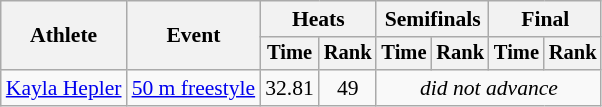<table class=wikitable style="font-size:90%">
<tr>
<th rowspan=2>Athlete</th>
<th rowspan=2>Event</th>
<th colspan=2>Heats</th>
<th colspan=2>Semifinals</th>
<th colspan=2>Final</th>
</tr>
<tr style="font-size:95%">
<th>Time</th>
<th>Rank</th>
<th>Time</th>
<th>Rank</th>
<th>Time</th>
<th>Rank</th>
</tr>
<tr align=center>
<td align=left><a href='#'>Kayla Hepler</a></td>
<td align=left><a href='#'>50 m freestyle</a></td>
<td>32.81</td>
<td>49</td>
<td Colspan=4><em>did not advance</em></td>
</tr>
</table>
